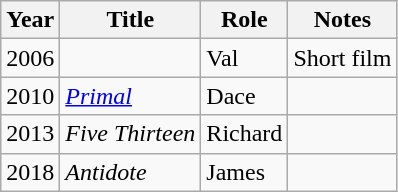<table class="wikitable sortable">
<tr>
<th>Year</th>
<th>Title</th>
<th>Role</th>
<th class="unsortable">Notes</th>
</tr>
<tr>
<td>2006</td>
<td><em></em></td>
<td>Val</td>
<td>Short film</td>
</tr>
<tr>
<td>2010</td>
<td><em><a href='#'>Primal</a></em></td>
<td>Dace</td>
<td></td>
</tr>
<tr>
<td>2013</td>
<td><em>Five Thirteen</em></td>
<td>Richard</td>
<td></td>
</tr>
<tr>
<td>2018</td>
<td><em>Antidote</em></td>
<td>James</td>
<td></td>
</tr>
</table>
